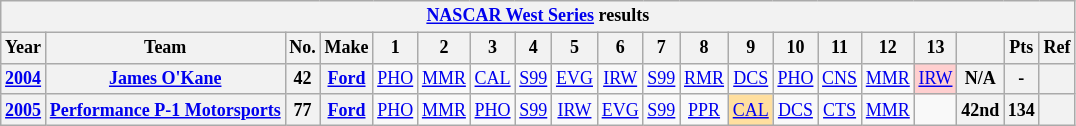<table class="wikitable" style="text-align:center; font-size:75%">
<tr>
<th colspan=23><a href='#'>NASCAR West Series</a> results</th>
</tr>
<tr>
<th>Year</th>
<th>Team</th>
<th>No.</th>
<th>Make</th>
<th>1</th>
<th>2</th>
<th>3</th>
<th>4</th>
<th>5</th>
<th>6</th>
<th>7</th>
<th>8</th>
<th>9</th>
<th>10</th>
<th>11</th>
<th>12</th>
<th>13</th>
<th></th>
<th>Pts</th>
<th>Ref</th>
</tr>
<tr>
<th><a href='#'>2004</a></th>
<th><a href='#'>James O'Kane</a></th>
<th>42</th>
<th><a href='#'>Ford</a></th>
<td><a href='#'>PHO</a></td>
<td><a href='#'>MMR</a></td>
<td><a href='#'>CAL</a></td>
<td><a href='#'>S99</a></td>
<td><a href='#'>EVG</a></td>
<td><a href='#'>IRW</a></td>
<td><a href='#'>S99</a></td>
<td><a href='#'>RMR</a></td>
<td><a href='#'>DCS</a></td>
<td><a href='#'>PHO</a></td>
<td><a href='#'>CNS</a></td>
<td><a href='#'>MMR</a></td>
<td style="background:#FFCFCF;"><a href='#'>IRW</a><br></td>
<th>N/A</th>
<th>-</th>
<th></th>
</tr>
<tr>
<th><a href='#'>2005</a></th>
<th><a href='#'>Performance P-1 Motorsports</a></th>
<th>77</th>
<th><a href='#'>Ford</a></th>
<td><a href='#'>PHO</a></td>
<td><a href='#'>MMR</a></td>
<td><a href='#'>PHO</a></td>
<td><a href='#'>S99</a></td>
<td><a href='#'>IRW</a></td>
<td><a href='#'>EVG</a></td>
<td><a href='#'>S99</a></td>
<td><a href='#'>PPR</a></td>
<td style="background:#FFDF9F;"><a href='#'>CAL</a><br></td>
<td><a href='#'>DCS</a></td>
<td><a href='#'>CTS</a></td>
<td><a href='#'>MMR</a></td>
<td></td>
<th>42nd</th>
<th>134</th>
<th></th>
</tr>
</table>
